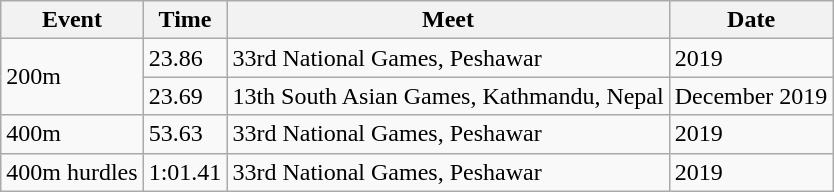<table class="wikitable">
<tr>
<th>Event</th>
<th>Time</th>
<th>Meet</th>
<th>Date</th>
</tr>
<tr>
<td rowspan=2>200m</td>
<td>23.86</td>
<td>33rd National Games, Peshawar</td>
<td>2019</td>
</tr>
<tr>
<td>23.69</td>
<td>13th South Asian Games, Kathmandu, Nepal</td>
<td>December 2019</td>
</tr>
<tr>
<td>400m</td>
<td>53.63</td>
<td>33rd National Games, Peshawar</td>
<td>2019</td>
</tr>
<tr>
<td>400m hurdles</td>
<td>1:01.41</td>
<td>33rd National Games, Peshawar</td>
<td>2019</td>
</tr>
</table>
